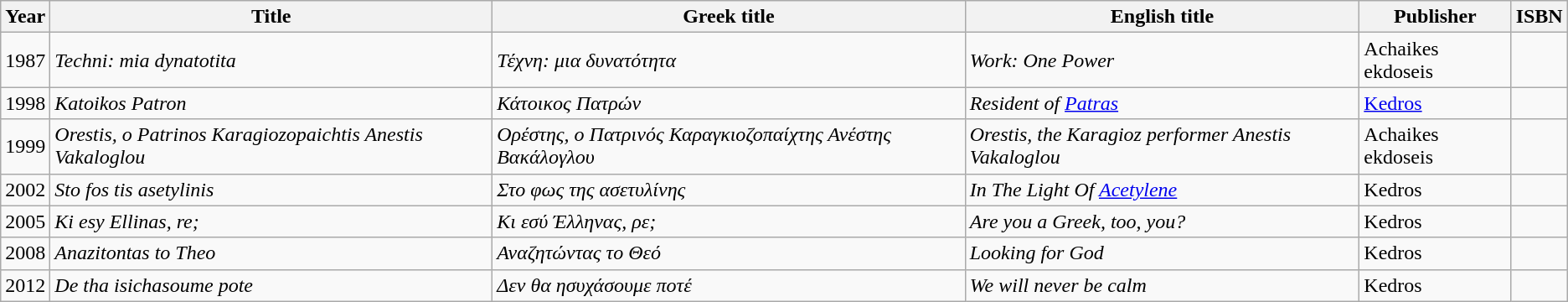<table class="wikitable">
<tr>
<th>Year</th>
<th>Title</th>
<th>Greek title</th>
<th>English title</th>
<th>Publisher</th>
<th>ISBN</th>
</tr>
<tr>
<td>1987</td>
<td><em>Techni: mia dynatotita</em></td>
<td><em>Τέχνη: μια δυνατότητα</em></td>
<td><em>Work: One Power</em></td>
<td>Achaikes ekdoseis</td>
<td></td>
</tr>
<tr>
<td>1998</td>
<td><em>Katoikos Patron</em></td>
<td><em>Κάτοικος Πατρών</em></td>
<td><em>Resident of <a href='#'>Patras</a></em></td>
<td><a href='#'>Kedros</a></td>
<td></td>
</tr>
<tr>
<td>1999</td>
<td><em>Orestis, o Patrinos Karagiozopaichtis Anestis Vakaloglou</em></td>
<td><em>Ορέστης, ο Πατρινός Καραγκιοζοπαίχτης Ανέστης Βακάλογλου</em></td>
<td><em>Orestis, the Karagioz performer Anestis Vakaloglou</em></td>
<td>Achaikes ekdoseis</td>
<td></td>
</tr>
<tr>
<td>2002</td>
<td><em>Sto fos tis asetylinis</em></td>
<td><em>Στο φως της ασετυλίνης</em></td>
<td><em>In The Light Of <a href='#'>Acetylene</a></em></td>
<td>Kedros</td>
<td></td>
</tr>
<tr>
<td>2005</td>
<td><em>Ki esy Ellinas, re;</em></td>
<td><em>Κι εσύ Έλληνας, ρε;</em></td>
<td><em>Are you a Greek, too, you?</em></td>
<td>Kedros</td>
<td></td>
</tr>
<tr>
<td>2008</td>
<td><em>Anazitontas to Theo</em></td>
<td><em>Αναζητώντας το Θεό</em></td>
<td><em>Looking for God</em></td>
<td>Kedros</td>
<td></td>
</tr>
<tr>
<td>2012</td>
<td><em>De tha isichasoume pote</em></td>
<td><em>Δεν θα ησυχάσουμε ποτέ</em></td>
<td><em>We will never be calm</em></td>
<td>Kedros</td>
<td></td>
</tr>
</table>
